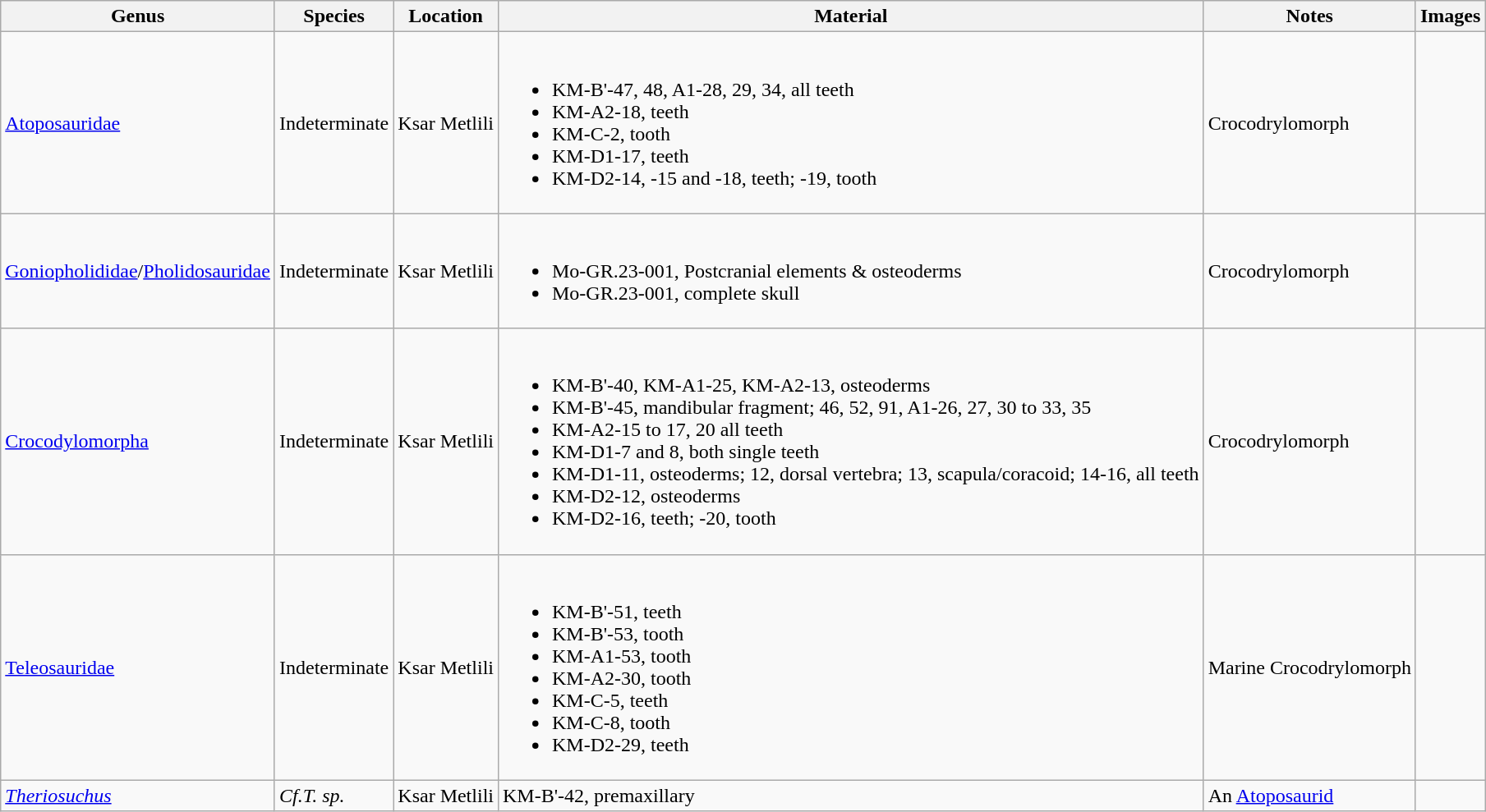<table class="wikitable" align="center">
<tr>
<th>Genus</th>
<th>Species</th>
<th>Location</th>
<th>Material</th>
<th>Notes</th>
<th>Images</th>
</tr>
<tr>
<td><a href='#'>Atoposauridae</a></td>
<td>Indeterminate</td>
<td>Ksar Metlili</td>
<td><br><ul><li>KM-B'-47, 48, A1-28, 29, 34, all teeth</li><li>KM-A2-18, teeth</li><li>KM-C-2, tooth</li><li>KM-D1-17, teeth</li><li>KM-D2-14, -15 and -18, teeth; -19, tooth</li></ul></td>
<td>Crocodrylomorph</td>
<td></td>
</tr>
<tr>
<td><a href='#'>Goniopholididae</a>/<a href='#'>Pholidosauridae</a></td>
<td>Indeterminate</td>
<td>Ksar Metlili</td>
<td><br><ul><li>Mo-GR.23-001, Postcranial elements & osteoderms</li><li>Mo-GR.23-001, complete skull</li></ul></td>
<td>Crocodrylomorph</td>
<td></td>
</tr>
<tr>
<td><a href='#'>Crocodylomorpha</a></td>
<td>Indeterminate</td>
<td>Ksar Metlili</td>
<td><br><ul><li>KM-B'-40, KM-A1-25, KM-A2-13, osteoderms</li><li>KM-B'-45, mandibular fragment; 46, 52, 91, A1-26, 27, 30 to 33, 35</li><li>KM-A2-15 to 17, 20 all teeth</li><li>KM-D1-7 and 8, both single teeth</li><li>KM-D1-11, osteoderms; 12, dorsal vertebra; 13, scapula/coracoid; 14-16, all teeth</li><li>KM-D2-12, osteoderms</li><li>KM-D2-16, teeth; -20, tooth</li></ul></td>
<td>Crocodrylomorph</td>
<td></td>
</tr>
<tr>
<td><a href='#'>Teleosauridae</a></td>
<td>Indeterminate</td>
<td>Ksar Metlili</td>
<td><br><ul><li>KM-B'-51, teeth</li><li>KM-B'-53, tooth</li><li>KM-A1-53, tooth</li><li>KM-A2-30, tooth</li><li>KM-C-5, teeth</li><li>KM-C-8, tooth</li><li>KM-D2-29, teeth</li></ul></td>
<td>Marine Crocodrylomorph</td>
<td></td>
</tr>
<tr>
<td><em><a href='#'>Theriosuchus</a></em></td>
<td><em>Cf.T. sp.</em></td>
<td>Ksar Metlili</td>
<td>KM-B'-42, premaxillary</td>
<td>An <a href='#'>Atoposaurid</a></td>
<td></td>
</tr>
</table>
